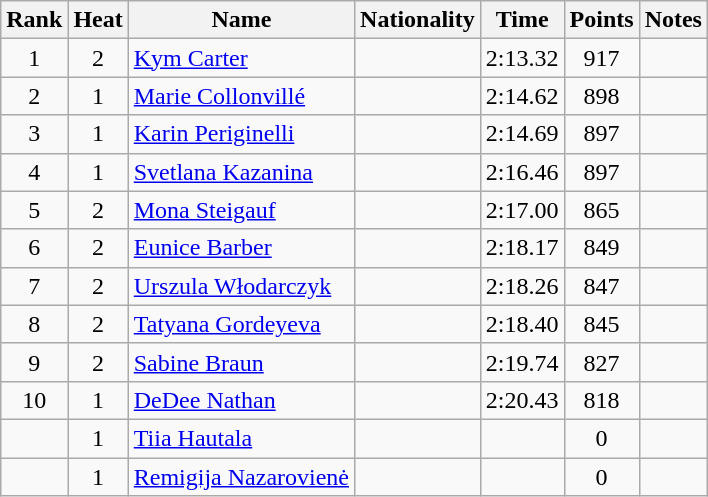<table class="wikitable sortable" style="text-align:center">
<tr>
<th>Rank</th>
<th>Heat</th>
<th>Name</th>
<th>Nationality</th>
<th>Time</th>
<th>Points</th>
<th>Notes</th>
</tr>
<tr>
<td>1</td>
<td>2</td>
<td align="left"><a href='#'>Kym Carter</a></td>
<td align=left></td>
<td>2:13.32</td>
<td>917</td>
<td></td>
</tr>
<tr>
<td>2</td>
<td>1</td>
<td align="left"><a href='#'>Marie Collonvillé</a></td>
<td align=left></td>
<td>2:14.62</td>
<td>898</td>
<td></td>
</tr>
<tr>
<td>3</td>
<td>1</td>
<td align="left"><a href='#'>Karin Periginelli</a></td>
<td align=left></td>
<td>2:14.69</td>
<td>897</td>
<td></td>
</tr>
<tr>
<td>4</td>
<td>1</td>
<td align="left"><a href='#'>Svetlana Kazanina</a></td>
<td align=left></td>
<td>2:16.46</td>
<td>897</td>
<td></td>
</tr>
<tr>
<td>5</td>
<td>2</td>
<td align="left"><a href='#'>Mona Steigauf</a></td>
<td align=left></td>
<td>2:17.00</td>
<td>865</td>
<td></td>
</tr>
<tr>
<td>6</td>
<td>2</td>
<td align="left"><a href='#'>Eunice Barber</a></td>
<td align=left></td>
<td>2:18.17</td>
<td>849</td>
<td></td>
</tr>
<tr>
<td>7</td>
<td>2</td>
<td align="left"><a href='#'>Urszula Włodarczyk</a></td>
<td align=left></td>
<td>2:18.26</td>
<td>847</td>
<td></td>
</tr>
<tr>
<td>8</td>
<td>2</td>
<td align="left"><a href='#'>Tatyana Gordeyeva</a></td>
<td align=left></td>
<td>2:18.40</td>
<td>845</td>
<td></td>
</tr>
<tr>
<td>9</td>
<td>2</td>
<td align="left"><a href='#'>Sabine Braun</a></td>
<td align=left></td>
<td>2:19.74</td>
<td>827</td>
<td></td>
</tr>
<tr>
<td>10</td>
<td>1</td>
<td align="left"><a href='#'>DeDee Nathan</a></td>
<td align=left></td>
<td>2:20.43</td>
<td>818</td>
<td></td>
</tr>
<tr>
<td></td>
<td>1</td>
<td align="left"><a href='#'>Tiia Hautala</a></td>
<td align=left></td>
<td></td>
<td>0</td>
<td></td>
</tr>
<tr>
<td></td>
<td>1</td>
<td align="left"><a href='#'>Remigija Nazarovienė</a></td>
<td align=left></td>
<td></td>
<td>0</td>
<td></td>
</tr>
</table>
